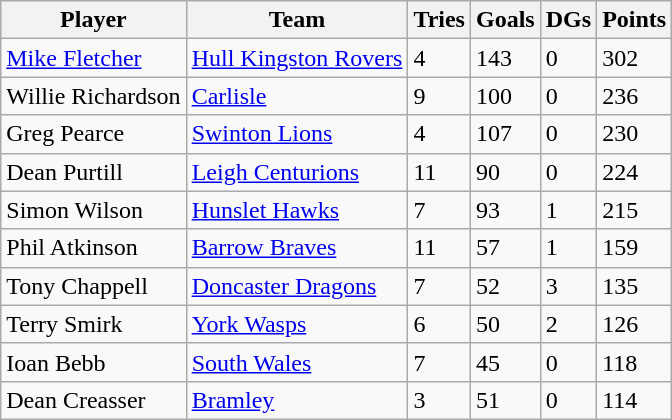<table class="wikitable" style="text-align:centre;">
<tr>
<th>Player</th>
<th>Team</th>
<th>Tries</th>
<th>Goals</th>
<th>DGs</th>
<th>Points</th>
</tr>
<tr>
<td><a href='#'>Mike Fletcher</a></td>
<td><a href='#'>Hull Kingston Rovers</a></td>
<td>4</td>
<td>143</td>
<td>0</td>
<td>302</td>
</tr>
<tr>
<td>Willie Richardson</td>
<td><a href='#'>Carlisle</a></td>
<td>9</td>
<td>100</td>
<td>0</td>
<td>236</td>
</tr>
<tr>
<td>Greg Pearce</td>
<td><a href='#'>Swinton Lions</a></td>
<td>4</td>
<td>107</td>
<td>0</td>
<td>230</td>
</tr>
<tr>
<td>Dean Purtill</td>
<td><a href='#'>Leigh Centurions</a></td>
<td>11</td>
<td>90</td>
<td>0</td>
<td>224</td>
</tr>
<tr>
<td>Simon Wilson</td>
<td><a href='#'>Hunslet Hawks</a></td>
<td>7</td>
<td>93</td>
<td>1</td>
<td>215</td>
</tr>
<tr>
<td>Phil Atkinson</td>
<td><a href='#'>Barrow Braves</a></td>
<td>11</td>
<td>57</td>
<td>1</td>
<td>159</td>
</tr>
<tr>
<td>Tony Chappell</td>
<td><a href='#'>Doncaster Dragons</a></td>
<td>7</td>
<td>52</td>
<td>3</td>
<td>135</td>
</tr>
<tr>
<td>Terry Smirk</td>
<td><a href='#'>York Wasps</a></td>
<td>6</td>
<td>50</td>
<td>2</td>
<td>126</td>
</tr>
<tr>
<td>Ioan Bebb</td>
<td><a href='#'>South Wales</a></td>
<td>7</td>
<td>45</td>
<td>0</td>
<td>118</td>
</tr>
<tr>
<td>Dean Creasser</td>
<td><a href='#'>Bramley</a></td>
<td>3</td>
<td>51</td>
<td>0</td>
<td>114</td>
</tr>
</table>
